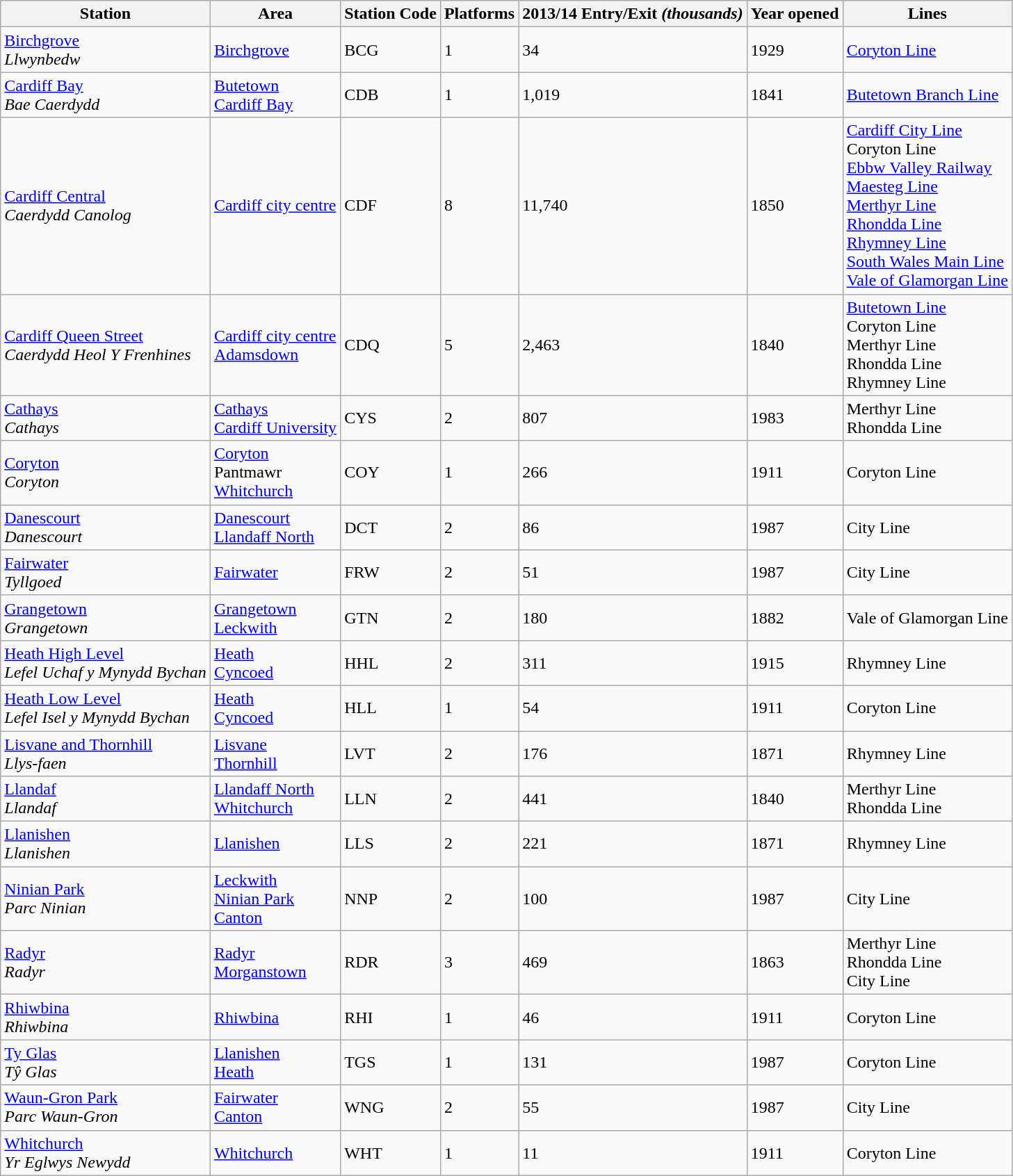<table class="sortable wikitable">
<tr>
<th>Station</th>
<th>Area</th>
<th>Station Code</th>
<th>Platforms</th>
<th>2013/14 Entry/Exit <em>(thousands)</em></th>
<th>Year opened</th>
<th>Lines</th>
</tr>
<tr>
<td><a href='#'>Birchgrove</a><br><em>Llwynbedw</em></td>
<td><a href='#'>Birchgrove</a></td>
<td>BCG</td>
<td>1</td>
<td>34</td>
<td>1929</td>
<td><a href='#'>Coryton Line</a></td>
</tr>
<tr>
<td><a href='#'>Cardiff Bay</a><br><em>Bae Caerdydd</em></td>
<td><a href='#'>Butetown</a><br><a href='#'>Cardiff Bay</a></td>
<td>CDB</td>
<td>1</td>
<td>1,019</td>
<td>1841</td>
<td><a href='#'>Butetown Branch Line</a></td>
</tr>
<tr>
<td><a href='#'>Cardiff Central</a><br><em>Caerdydd Canolog</em></td>
<td><a href='#'>Cardiff city centre</a></td>
<td>CDF</td>
<td>8</td>
<td>11,740</td>
<td>1850</td>
<td><a href='#'>Cardiff City Line</a><br>Coryton Line<br><a href='#'>Ebbw Valley Railway</a><br><a href='#'>Maesteg Line</a><br><a href='#'>Merthyr Line</a><br><a href='#'>Rhondda Line</a><br><a href='#'>Rhymney Line</a><br><a href='#'>South Wales Main Line</a><br><a href='#'>Vale of Glamorgan Line</a></td>
</tr>
<tr>
<td><a href='#'>Cardiff Queen Street</a><br><em>Caerdydd Heol Y Frenhines</em></td>
<td><a href='#'>Cardiff city centre</a><br><a href='#'>Adamsdown</a></td>
<td>CDQ</td>
<td>5</td>
<td>2,463</td>
<td>1840</td>
<td><a href='#'>Butetown Line</a><br>Coryton Line<br>Merthyr Line<br>Rhondda Line<br>Rhymney Line</td>
</tr>
<tr>
<td><a href='#'>Cathays</a><br><em>Cathays</em></td>
<td><a href='#'>Cathays</a><br><a href='#'>Cardiff University</a></td>
<td>CYS</td>
<td>2</td>
<td>807</td>
<td>1983</td>
<td>Merthyr Line<br>Rhondda Line</td>
</tr>
<tr>
<td><a href='#'>Coryton</a><br><em>Coryton</em></td>
<td><a href='#'>Coryton</a><br>Pantmawr<br><a href='#'>Whitchurch</a></td>
<td>COY</td>
<td>1</td>
<td>266</td>
<td>1911</td>
<td>Coryton Line</td>
</tr>
<tr>
<td><a href='#'>Danescourt</a><br><em>Danescourt</em></td>
<td><a href='#'>Danescourt</a><br><a href='#'>Llandaff North</a></td>
<td>DCT</td>
<td>2</td>
<td>86</td>
<td>1987</td>
<td>City Line</td>
</tr>
<tr>
<td><a href='#'>Fairwater</a><br><em>Tyllgoed</em></td>
<td><a href='#'>Fairwater</a></td>
<td>FRW</td>
<td>2</td>
<td>51</td>
<td>1987</td>
<td>City Line</td>
</tr>
<tr>
<td><a href='#'>Grangetown</a><br><em>Grangetown</em></td>
<td><a href='#'>Grangetown</a><br><a href='#'>Leckwith</a></td>
<td>GTN</td>
<td>2</td>
<td>180</td>
<td>1882</td>
<td>Vale of Glamorgan Line</td>
</tr>
<tr>
<td><a href='#'>Heath High Level</a><br><em>Lefel Uchaf y Mynydd Bychan</em></td>
<td><a href='#'>Heath</a><br><a href='#'>Cyncoed</a></td>
<td>HHL</td>
<td>2</td>
<td>311</td>
<td>1915</td>
<td>Rhymney Line</td>
</tr>
<tr>
<td><a href='#'>Heath Low Level</a><br><em>Lefel Isel y Mynydd Bychan</em></td>
<td><a href='#'>Heath</a><br><a href='#'>Cyncoed</a></td>
<td>HLL</td>
<td>1</td>
<td>54</td>
<td>1911</td>
<td>Coryton Line</td>
</tr>
<tr>
<td><a href='#'>Lisvane and Thornhill</a><br><em>Llys-faen</em></td>
<td><a href='#'>Lisvane</a><br><a href='#'>Thornhill</a></td>
<td>LVT</td>
<td>2</td>
<td>176</td>
<td>1871</td>
<td>Rhymney Line</td>
</tr>
<tr>
<td><a href='#'>Llandaf</a><br><em>Llandaf</em></td>
<td><a href='#'>Llandaff North</a><br><a href='#'>Whitchurch</a></td>
<td>LLN</td>
<td>2</td>
<td>441</td>
<td>1840</td>
<td>Merthyr Line<br>Rhondda Line</td>
</tr>
<tr>
<td><a href='#'>Llanishen</a><br><em>Llanishen</em></td>
<td><a href='#'>Llanishen</a></td>
<td>LLS</td>
<td>2</td>
<td>221</td>
<td>1871</td>
<td>Rhymney Line</td>
</tr>
<tr>
<td><a href='#'>Ninian Park</a><br><em>Parc Ninian</em></td>
<td><a href='#'>Leckwith</a><br><a href='#'>Ninian Park</a><br><a href='#'>Canton</a></td>
<td>NNP</td>
<td>2</td>
<td>100</td>
<td>1987</td>
<td>City Line</td>
</tr>
<tr>
<td><a href='#'>Radyr</a><br><em>Radyr</em></td>
<td><a href='#'>Radyr</a><br><a href='#'>Morganstown</a></td>
<td>RDR</td>
<td>3</td>
<td>469</td>
<td>1863</td>
<td>Merthyr Line<br>Rhondda Line<br>City Line</td>
</tr>
<tr>
<td><a href='#'>Rhiwbina</a><br><em>Rhiwbina</em></td>
<td><a href='#'>Rhiwbina</a></td>
<td>RHI</td>
<td>1</td>
<td>46</td>
<td>1911</td>
<td>Coryton Line</td>
</tr>
<tr>
<td><a href='#'>Ty Glas</a><br><em>Tŷ Glas</em></td>
<td><a href='#'>Llanishen</a><br><a href='#'>Heath</a></td>
<td>TGS</td>
<td>1</td>
<td>131</td>
<td>1987</td>
<td>Coryton Line</td>
</tr>
<tr>
<td><a href='#'>Waun-Gron Park</a><br><em>Parc Waun-Gron</em></td>
<td><a href='#'>Fairwater</a><br><a href='#'>Canton</a></td>
<td>WNG</td>
<td>2</td>
<td>55</td>
<td>1987</td>
<td>City Line</td>
</tr>
<tr>
<td><a href='#'>Whitchurch</a><br><em>Yr Eglwys Newydd</em></td>
<td><a href='#'>Whitchurch</a></td>
<td>WHT</td>
<td>1</td>
<td>11</td>
<td>1911</td>
<td>Coryton Line</td>
</tr>
</table>
